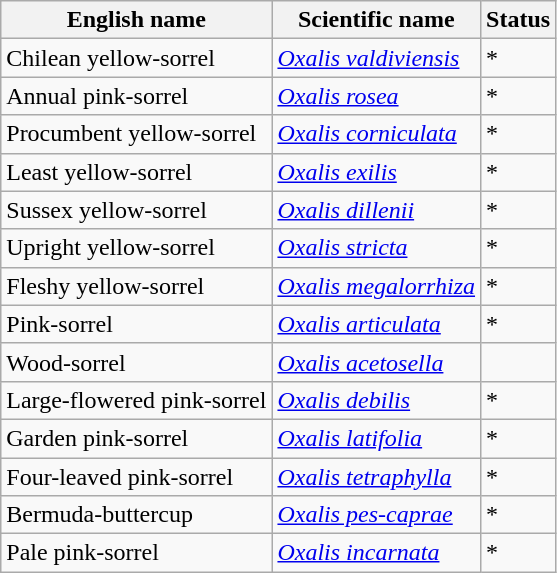<table class="wikitable" |>
<tr>
<th>English name</th>
<th>Scientific name</th>
<th>Status</th>
</tr>
<tr>
<td>Chilean yellow-sorrel</td>
<td><em><a href='#'>Oxalis valdiviensis</a></em></td>
<td>*</td>
</tr>
<tr>
<td>Annual pink-sorrel</td>
<td><em><a href='#'>Oxalis rosea</a></em></td>
<td>*</td>
</tr>
<tr>
<td>Procumbent yellow-sorrel</td>
<td><em><a href='#'>Oxalis corniculata</a></em></td>
<td>*</td>
</tr>
<tr>
<td>Least yellow-sorrel</td>
<td><em><a href='#'>Oxalis exilis</a></em></td>
<td>*</td>
</tr>
<tr>
<td>Sussex yellow-sorrel</td>
<td><em><a href='#'>Oxalis dillenii</a></em></td>
<td>*</td>
</tr>
<tr>
<td>Upright yellow-sorrel</td>
<td><em><a href='#'>Oxalis stricta</a></em></td>
<td>*</td>
</tr>
<tr>
<td>Fleshy yellow-sorrel</td>
<td><em><a href='#'>Oxalis megalorrhiza</a></em></td>
<td>*</td>
</tr>
<tr>
<td>Pink-sorrel</td>
<td><em><a href='#'>Oxalis articulata</a></em></td>
<td>*</td>
</tr>
<tr>
<td>Wood-sorrel</td>
<td><em><a href='#'>Oxalis acetosella</a></em></td>
<td></td>
</tr>
<tr>
<td>Large-flowered pink-sorrel</td>
<td><em><a href='#'>Oxalis debilis</a></em></td>
<td>*</td>
</tr>
<tr>
<td>Garden pink-sorrel</td>
<td><em><a href='#'>Oxalis latifolia</a></em></td>
<td>*</td>
</tr>
<tr>
<td>Four-leaved pink-sorrel</td>
<td><em><a href='#'>Oxalis tetraphylla</a></em></td>
<td>*</td>
</tr>
<tr>
<td>Bermuda-buttercup</td>
<td><em><a href='#'>Oxalis pes-caprae</a></em></td>
<td>*</td>
</tr>
<tr>
<td>Pale pink-sorrel</td>
<td><em><a href='#'>Oxalis incarnata</a></em></td>
<td>*</td>
</tr>
</table>
